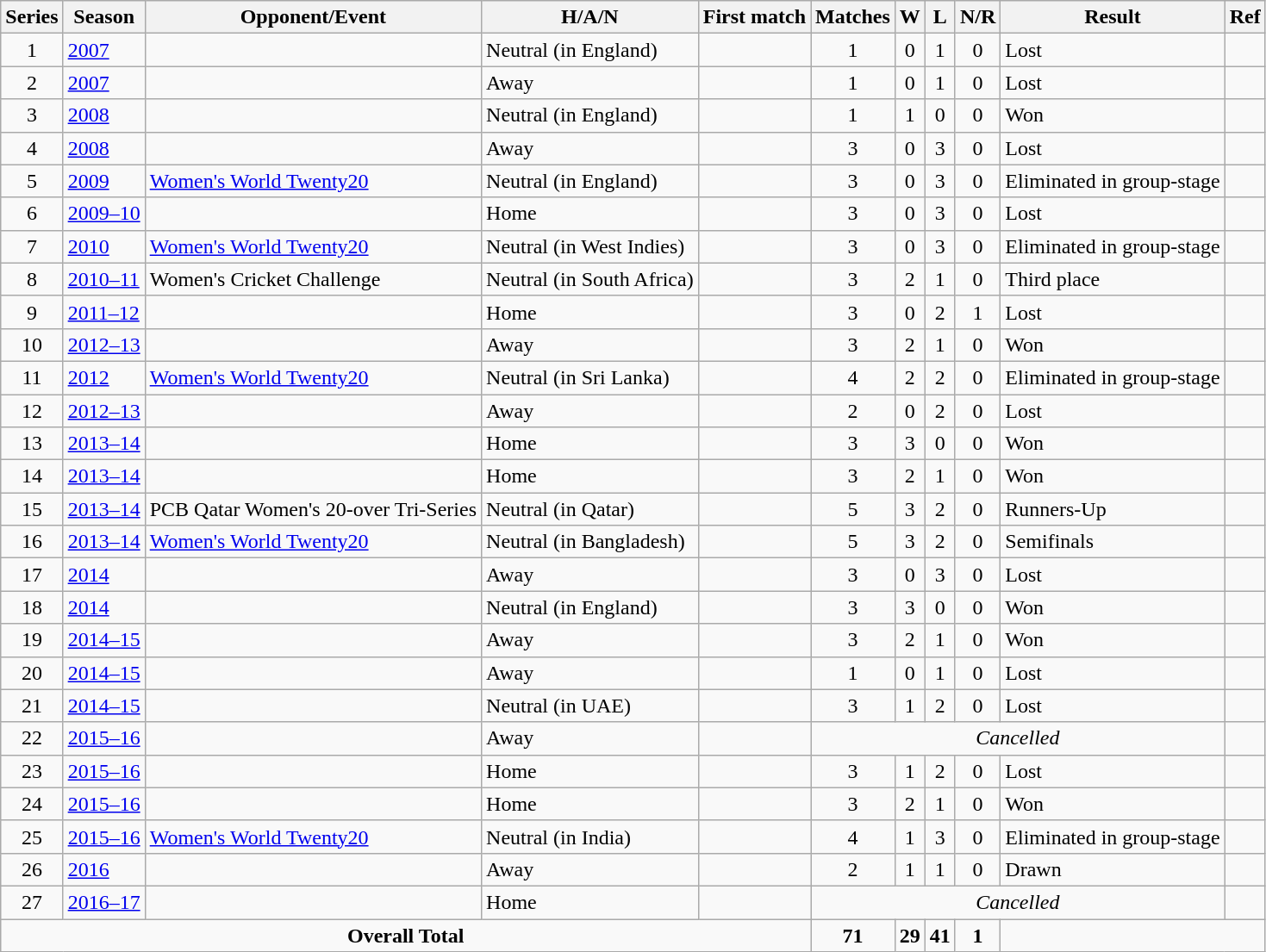<table class="wikitable sortable">
<tr>
<th>Series</th>
<th>Season</th>
<th>Opponent/Event</th>
<th>H/A/N</th>
<th>First match</th>
<th>Matches</th>
<th>W</th>
<th>L</th>
<th>N/R</th>
<th>Result</th>
<th class="unsortable">Ref</th>
</tr>
<tr>
<td align="center">1</td>
<td><a href='#'>2007</a></td>
<td></td>
<td>Neutral (in England)</td>
<td></td>
<td align="center">1</td>
<td align="center">0</td>
<td align="center">1</td>
<td align="center">0</td>
<td>Lost</td>
<td></td>
</tr>
<tr>
<td align="center">2</td>
<td><a href='#'>2007</a></td>
<td></td>
<td>Away</td>
<td></td>
<td align="center">1</td>
<td align="center">0</td>
<td align="center">1</td>
<td align="center">0</td>
<td>Lost</td>
<td></td>
</tr>
<tr>
<td align="center">3</td>
<td><a href='#'>2008</a></td>
<td></td>
<td>Neutral (in England)</td>
<td></td>
<td align="center">1</td>
<td align="center">1</td>
<td align="center">0</td>
<td align="center">0</td>
<td>Won</td>
<td></td>
</tr>
<tr>
<td align="center">4</td>
<td><a href='#'>2008</a></td>
<td></td>
<td>Away</td>
<td></td>
<td align="center">3</td>
<td align="center">0</td>
<td align="center">3</td>
<td align="center">0</td>
<td>Lost</td>
<td></td>
</tr>
<tr>
<td align="center">5</td>
<td><a href='#'>2009</a></td>
<td><a href='#'>Women's World Twenty20</a></td>
<td>Neutral (in England)</td>
<td></td>
<td align="center">3</td>
<td align="center">0</td>
<td align="center">3</td>
<td align="center">0</td>
<td>Eliminated in group-stage</td>
<td></td>
</tr>
<tr>
<td align="center">6</td>
<td><a href='#'>2009–10</a></td>
<td></td>
<td>Home</td>
<td></td>
<td align="center">3</td>
<td align="center">0</td>
<td align="center">3</td>
<td align="center">0</td>
<td>Lost</td>
<td></td>
</tr>
<tr>
<td align="center">7</td>
<td><a href='#'>2010</a></td>
<td><a href='#'>Women's World Twenty20</a></td>
<td>Neutral (in West Indies)</td>
<td></td>
<td align="center">3</td>
<td align="center">0</td>
<td align="center">3</td>
<td align="center">0</td>
<td>Eliminated in group-stage</td>
<td></td>
</tr>
<tr>
<td align="center">8</td>
<td><a href='#'>2010–11</a></td>
<td>Women's Cricket Challenge</td>
<td>Neutral (in South Africa)</td>
<td></td>
<td align="center">3</td>
<td align="center">2</td>
<td align="center">1</td>
<td align="center">0</td>
<td>Third place</td>
<td></td>
</tr>
<tr>
<td align="center">9</td>
<td><a href='#'>2011–12</a></td>
<td></td>
<td>Home</td>
<td></td>
<td align="center">3</td>
<td align="center">0</td>
<td align="center">2</td>
<td align="center">1</td>
<td>Lost</td>
<td></td>
</tr>
<tr>
<td align="center">10</td>
<td><a href='#'>2012–13</a></td>
<td></td>
<td>Away</td>
<td></td>
<td align="center">3</td>
<td align="center">2</td>
<td align="center">1</td>
<td align="center">0</td>
<td>Won</td>
<td></td>
</tr>
<tr>
<td align="center">11</td>
<td><a href='#'>2012</a></td>
<td><a href='#'>Women's World Twenty20</a></td>
<td>Neutral (in Sri Lanka)</td>
<td></td>
<td align="center">4</td>
<td align="center">2</td>
<td align="center">2</td>
<td align="center">0</td>
<td>Eliminated in group-stage</td>
<td></td>
</tr>
<tr>
<td align="center">12</td>
<td><a href='#'>2012–13</a></td>
<td></td>
<td>Away</td>
<td></td>
<td align="center">2</td>
<td align="center">0</td>
<td align="center">2</td>
<td align="center">0</td>
<td>Lost</td>
<td></td>
</tr>
<tr>
<td align="center">13</td>
<td><a href='#'>2013–14</a></td>
<td></td>
<td>Home</td>
<td></td>
<td align="center">3</td>
<td align="center">3</td>
<td align="center">0</td>
<td align="center">0</td>
<td>Won</td>
<td></td>
</tr>
<tr>
<td align="center">14</td>
<td><a href='#'>2013–14</a></td>
<td></td>
<td>Home</td>
<td></td>
<td align="center">3</td>
<td align="center">2</td>
<td align="center">1</td>
<td align="center">0</td>
<td>Won</td>
<td></td>
</tr>
<tr>
<td align="center">15</td>
<td><a href='#'>2013–14</a></td>
<td>PCB Qatar Women's 20-over Tri-Series</td>
<td>Neutral (in Qatar)</td>
<td></td>
<td align="center">5</td>
<td align="center">3</td>
<td align="center">2</td>
<td align="center">0</td>
<td>Runners-Up</td>
<td></td>
</tr>
<tr>
<td align="center">16</td>
<td><a href='#'>2013–14</a></td>
<td><a href='#'>Women's World Twenty20</a></td>
<td>Neutral (in Bangladesh)</td>
<td></td>
<td align="center">5</td>
<td align="center">3</td>
<td align="center">2</td>
<td align="center">0</td>
<td>Semifinals</td>
<td></td>
</tr>
<tr>
<td align="center">17</td>
<td><a href='#'>2014</a></td>
<td></td>
<td>Away</td>
<td></td>
<td align="center">3</td>
<td align="center">0</td>
<td align="center">3</td>
<td align="center">0</td>
<td>Lost</td>
<td></td>
</tr>
<tr>
<td align="center">18</td>
<td><a href='#'>2014</a></td>
<td></td>
<td>Neutral (in England)</td>
<td></td>
<td align="center">3</td>
<td align="center">3</td>
<td align="center">0</td>
<td align="center">0</td>
<td>Won</td>
<td></td>
</tr>
<tr>
<td align="center">19</td>
<td><a href='#'>2014–15</a></td>
<td></td>
<td>Away</td>
<td></td>
<td align="center">3</td>
<td align="center">2</td>
<td align="center">1</td>
<td align="center">0</td>
<td>Won</td>
<td></td>
</tr>
<tr>
<td align="center">20</td>
<td><a href='#'>2014–15</a></td>
<td></td>
<td>Away</td>
<td></td>
<td align="center">1</td>
<td align="center">0</td>
<td align="center">1</td>
<td align="center">0</td>
<td>Lost</td>
<td></td>
</tr>
<tr>
<td align="center">21</td>
<td><a href='#'>2014–15</a></td>
<td></td>
<td>Neutral (in UAE)</td>
<td></td>
<td align="center">3</td>
<td align="center">1</td>
<td align="center">2</td>
<td align="center">0</td>
<td>Lost</td>
<td></td>
</tr>
<tr>
<td align="center">22</td>
<td><a href='#'>2015–16</a></td>
<td></td>
<td>Away</td>
<td></td>
<td colspan="5" ; align="center"><em>Cancelled</em></td>
<td></td>
</tr>
<tr>
<td align="center">23</td>
<td><a href='#'>2015–16</a></td>
<td></td>
<td>Home</td>
<td></td>
<td align="center">3</td>
<td align="center">1</td>
<td align="center">2</td>
<td align="center">0</td>
<td>Lost</td>
<td></td>
</tr>
<tr>
<td align="center">24</td>
<td><a href='#'>2015–16</a></td>
<td></td>
<td>Home</td>
<td></td>
<td align="center">3</td>
<td align="center">2</td>
<td align="center">1</td>
<td align="center">0</td>
<td>Won</td>
<td></td>
</tr>
<tr>
<td align="center">25</td>
<td><a href='#'>2015–16</a></td>
<td><a href='#'>Women's World Twenty20</a></td>
<td>Neutral (in India)</td>
<td></td>
<td align="center">4</td>
<td align="center">1</td>
<td align="center">3</td>
<td align="center">0</td>
<td>Eliminated in group-stage</td>
<td></td>
</tr>
<tr>
<td align="center">26</td>
<td><a href='#'>2016</a></td>
<td></td>
<td>Away</td>
<td></td>
<td align="center">2</td>
<td align="center">1</td>
<td align="center">1</td>
<td align="center">0</td>
<td>Drawn</td>
<td></td>
</tr>
<tr>
<td align="center">27</td>
<td><a href='#'>2016–17</a></td>
<td></td>
<td>Home</td>
<td></td>
<td colspan="5" ; align="center"><em>Cancelled</em></td>
<td></td>
</tr>
<tr class="sortbottom">
<td colspan="5" ; align="center"><strong>Overall Total</strong></td>
<td align="center"><strong>71</strong></td>
<td align="center"><strong>29</strong></td>
<td align="center"><strong>41</strong></td>
<td align="center"><strong>1</strong></td>
<td colspan="2"></td>
</tr>
</table>
